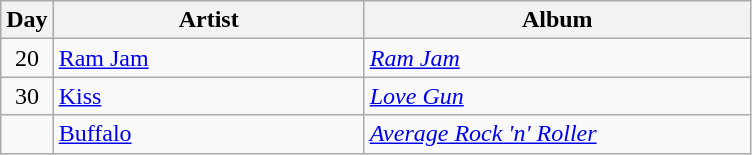<table class="wikitable" border="1">
<tr>
<th>Day</th>
<th width="200">Artist</th>
<th width="250">Album</th>
</tr>
<tr>
<td style="text-align:center;" rowspan="1">20</td>
<td><a href='#'>Ram Jam</a></td>
<td><em><a href='#'>Ram Jam</a></em></td>
</tr>
<tr>
<td style="text-align:center;" rowspan="1">30</td>
<td><a href='#'>Kiss</a></td>
<td><em><a href='#'>Love Gun</a></em></td>
</tr>
<tr>
<td style="text-align:center;" rowspan="1"></td>
<td><a href='#'>Buffalo</a></td>
<td><em><a href='#'>Average Rock 'n' Roller</a></em></td>
</tr>
</table>
